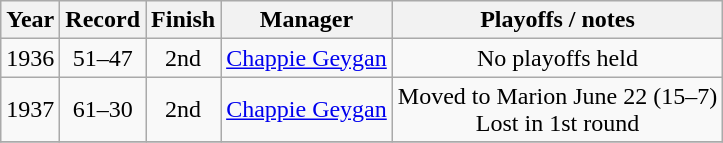<table class="wikitable">
<tr style="background: #F2F2F2;">
<th>Year</th>
<th>Record</th>
<th>Finish</th>
<th>Manager</th>
<th>Playoffs / notes</th>
</tr>
<tr align=center>
<td>1936</td>
<td>51–47</td>
<td>2nd</td>
<td><a href='#'>Chappie Geygan</a></td>
<td>No playoffs held</td>
</tr>
<tr align=center>
<td>1937</td>
<td>61–30</td>
<td>2nd</td>
<td><a href='#'>Chappie Geygan</a></td>
<td>Moved to Marion June 22 (15–7)<br>Lost in 1st round</td>
</tr>
<tr align=center>
</tr>
</table>
